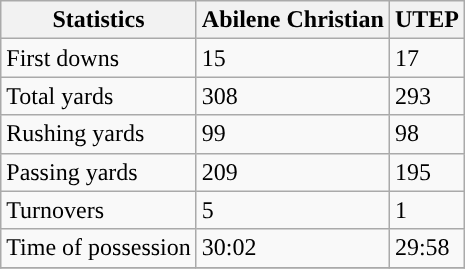<table class="wikitable">
<tr>
<th>Statistics</th>
<th>Abilene Christian</th>
<th>UTEP</th>
</tr>
<tr>
<td>First downs</td>
<td>15</td>
<td>17</td>
</tr>
<tr>
<td>Total yards</td>
<td>308</td>
<td>293</td>
</tr>
<tr>
<td>Rushing yards</td>
<td>99</td>
<td>98</td>
</tr>
<tr>
<td>Passing yards</td>
<td>209</td>
<td>195</td>
</tr>
<tr>
<td>Turnovers</td>
<td>5</td>
<td>1</td>
</tr>
<tr>
<td>Time of possession</td>
<td>30:02</td>
<td>29:58</td>
</tr>
<tr>
</tr>
</table>
